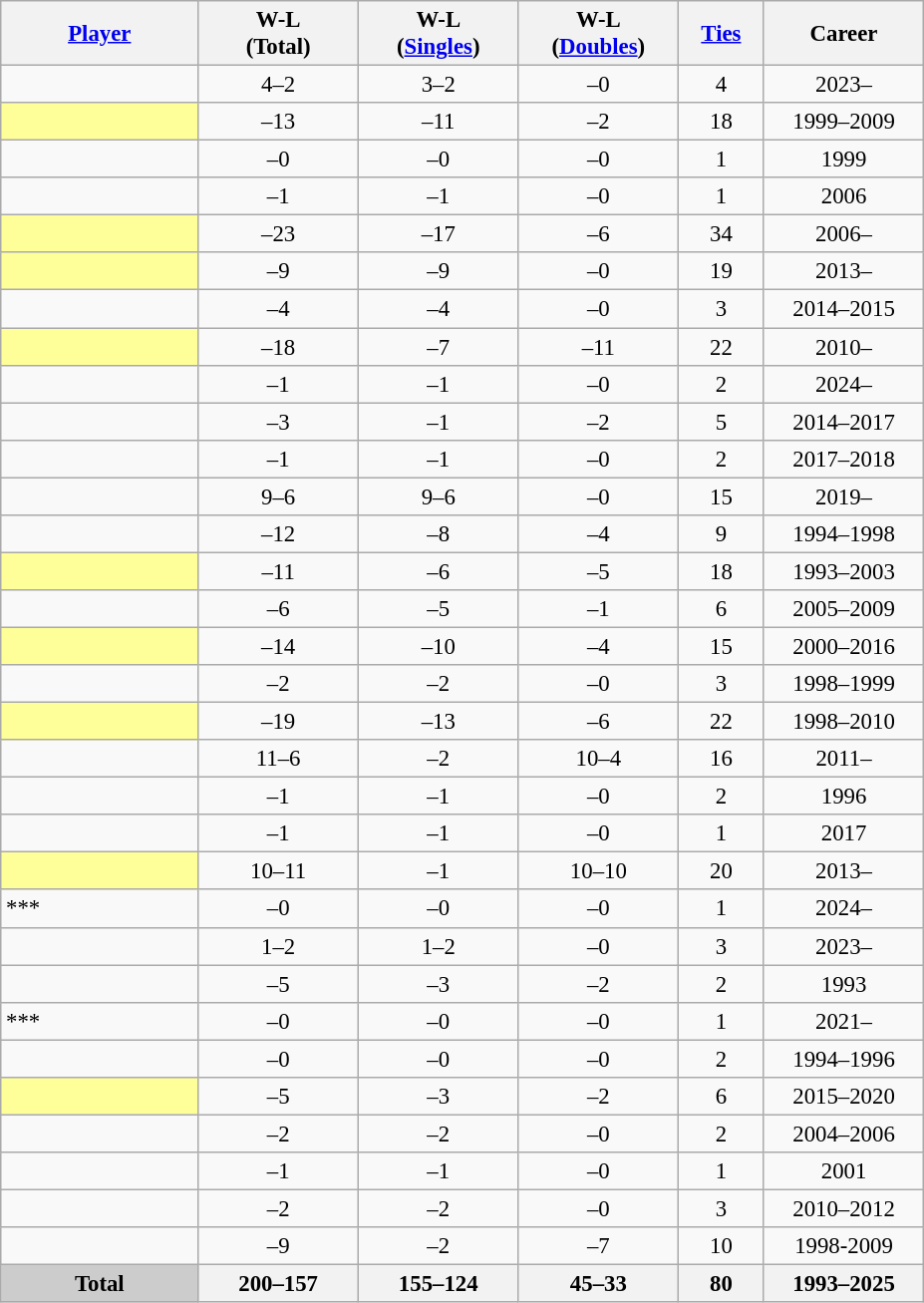<table class="wikitable sortable" style="text-align: center; font-size: 95%;">
<tr>
<th width=125><a href='#'>Player</a></th>
<th width=100>W-L<br>(Total)</th>
<th width=100>W-L<br>(<a href='#'>Singles</a>)</th>
<th width=100>W-L<br>(<a href='#'>Doubles</a>)</th>
<th width=50><a href='#'>Ties</a></th>
<th width=100>Career</th>
</tr>
<tr>
<td align="left"><strong></strong></td>
<td>4–2</td>
<td>3–2</td>
<td>–0</td>
<td>4</td>
<td>2023–</td>
</tr>
<tr>
<td align="left" style="background-color: #ffff99;"> </td>
<td>–13</td>
<td>–11</td>
<td>–2</td>
<td>18</td>
<td>1999–2009</td>
</tr>
<tr>
<td align="left"></td>
<td>–0</td>
<td>–0</td>
<td>–0</td>
<td>1</td>
<td>1999</td>
</tr>
<tr>
<td align="left"></td>
<td>–1</td>
<td>–1</td>
<td>–0</td>
<td>1</td>
<td>2006</td>
</tr>
<tr>
<td align="left" style="background-color: #ffff99;"><strong></strong> </td>
<td>–23</td>
<td>–17</td>
<td>–6</td>
<td>34</td>
<td>2006–</td>
</tr>
<tr>
<td align="left" style="background-color: #ffff99;"><strong></strong> </td>
<td>–9</td>
<td>–9</td>
<td>–0</td>
<td>19</td>
<td>2013–</td>
</tr>
<tr>
<td align="left"></td>
<td>–4</td>
<td>–4</td>
<td>–0</td>
<td>3</td>
<td>2014–2015</td>
</tr>
<tr>
<td align="left" style="background-color: #ffff99;"><strong></strong> </td>
<td>–18</td>
<td>–7</td>
<td>–11</td>
<td>22</td>
<td>2010–</td>
</tr>
<tr>
<td align="left"><strong></strong></td>
<td>–1</td>
<td>–1</td>
<td>–0</td>
<td>2</td>
<td>2024–</td>
</tr>
<tr>
<td align="left"></td>
<td>–3</td>
<td>–1</td>
<td>–2</td>
<td>5</td>
<td>2014–2017</td>
</tr>
<tr>
<td align="left"></td>
<td>–1</td>
<td>–1</td>
<td>–0</td>
<td>2</td>
<td>2017–2018</td>
</tr>
<tr>
<td align="left"><strong></strong></td>
<td>9–6</td>
<td>9–6</td>
<td>–0</td>
<td>15</td>
<td>2019–</td>
</tr>
<tr>
<td align="left"></td>
<td>–12</td>
<td>–8</td>
<td>–4</td>
<td>9</td>
<td>1994–1998</td>
</tr>
<tr>
<td align="left" style="background-color: #ffff99;"> </td>
<td>–11</td>
<td>–6</td>
<td>–5</td>
<td>18</td>
<td>1993–2003</td>
</tr>
<tr>
<td align="left"></td>
<td>–6</td>
<td>–5</td>
<td>–1</td>
<td>6</td>
<td>2005–2009</td>
</tr>
<tr>
<td align="left" style="background-color: #ffff99;"> </td>
<td>–14</td>
<td>–10</td>
<td>–4</td>
<td>15</td>
<td>2000–2016</td>
</tr>
<tr>
<td align="left"></td>
<td>–2</td>
<td>–2</td>
<td>–0</td>
<td>3</td>
<td>1998–1999</td>
</tr>
<tr>
<td align="left" style="background-color: #ffff99;"> </td>
<td>–19</td>
<td>–13</td>
<td>–6</td>
<td>22</td>
<td>1998–2010</td>
</tr>
<tr>
<td align="left"><strong></strong></td>
<td>11–6</td>
<td>–2</td>
<td>10–4</td>
<td>16</td>
<td>2011–</td>
</tr>
<tr>
<td align="left"></td>
<td>–1</td>
<td>–1</td>
<td>–0</td>
<td>2</td>
<td>1996</td>
</tr>
<tr>
<td align="left"></td>
<td>–1</td>
<td>–1</td>
<td>–0</td>
<td>1</td>
<td>2017</td>
</tr>
<tr>
<td align="left" style="background-color: #ffff99;"><strong></strong> </td>
<td>10–11</td>
<td>–1</td>
<td>10–10</td>
<td>20</td>
<td>2013–</td>
</tr>
<tr>
<td align="left">***</td>
<td>–0</td>
<td>–0</td>
<td>–0</td>
<td>1</td>
<td>2024–</td>
</tr>
<tr>
<td align="left"><strong></strong></td>
<td>1–2</td>
<td>1–2</td>
<td>–0</td>
<td>3</td>
<td>2023–</td>
</tr>
<tr>
<td align="left"></td>
<td>–5</td>
<td>–3</td>
<td>–2</td>
<td>2</td>
<td>1993</td>
</tr>
<tr>
<td align="left">***</td>
<td>–0</td>
<td>–0</td>
<td>–0</td>
<td>1</td>
<td>2021–</td>
</tr>
<tr>
<td align="left"></td>
<td>–0</td>
<td>–0</td>
<td>–0</td>
<td>2</td>
<td>1994–1996</td>
</tr>
<tr>
<td align="left" style="background-color: #ffff99;"> </td>
<td>–5</td>
<td>–3</td>
<td>–2</td>
<td>6</td>
<td>2015–2020</td>
</tr>
<tr>
<td align="left"></td>
<td>–2</td>
<td>–2</td>
<td>–0</td>
<td>2</td>
<td>2004–2006</td>
</tr>
<tr>
<td align="left"></td>
<td>–1</td>
<td>–1</td>
<td>–0</td>
<td>1</td>
<td>2001</td>
</tr>
<tr>
<td align="left"></td>
<td>–2</td>
<td>–2</td>
<td>–0</td>
<td>3</td>
<td>2010–2012</td>
</tr>
<tr>
<td align="left"></td>
<td>–9</td>
<td>–2</td>
<td>–7</td>
<td>10</td>
<td>1998-2009</td>
</tr>
<tr>
<th style="background-color: #ccc; ">Total</th>
<th>200–157</th>
<th>155–124</th>
<th>45–33</th>
<th>80</th>
<th>1993–2025</th>
</tr>
</table>
